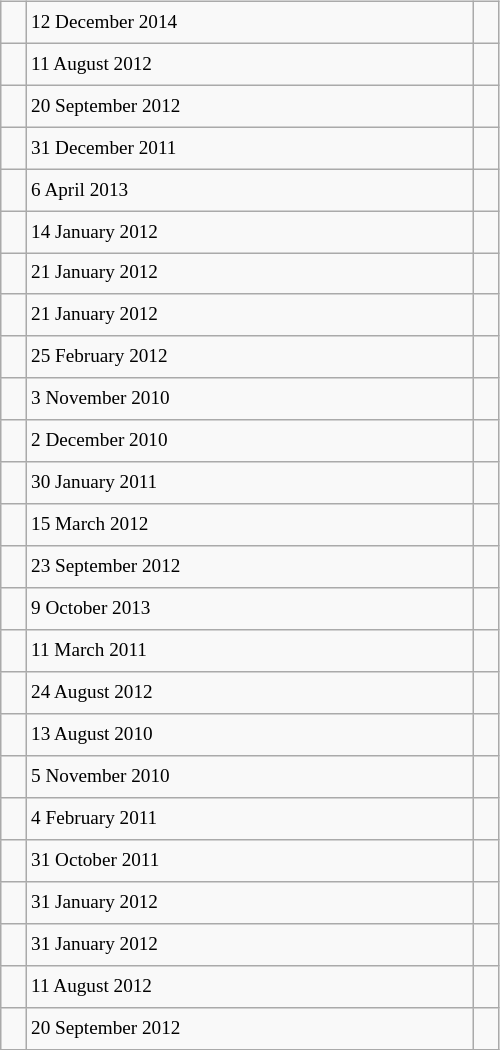<table class="wikitable" style="font-size: 80%; float: left; width: 26em; margin-right: 1em; height: 700px">
<tr>
<td></td>
<td>12 December 2014</td>
<td></td>
</tr>
<tr>
<td></td>
<td>11 August 2012</td>
<td></td>
</tr>
<tr>
<td></td>
<td>20 September 2012</td>
<td></td>
</tr>
<tr>
<td></td>
<td>31 December 2011</td>
<td></td>
</tr>
<tr>
<td></td>
<td>6 April 2013</td>
<td></td>
</tr>
<tr>
<td></td>
<td>14 January 2012</td>
<td></td>
</tr>
<tr>
<td></td>
<td>21 January 2012</td>
<td></td>
</tr>
<tr>
<td></td>
<td>21 January 2012</td>
<td></td>
</tr>
<tr>
<td></td>
<td>25 February 2012</td>
<td></td>
</tr>
<tr>
<td></td>
<td>3 November 2010</td>
<td></td>
</tr>
<tr>
<td></td>
<td>2 December 2010</td>
<td></td>
</tr>
<tr>
<td></td>
<td>30 January 2011</td>
<td></td>
</tr>
<tr>
<td></td>
<td>15 March 2012</td>
<td></td>
</tr>
<tr>
<td></td>
<td>23 September 2012</td>
<td></td>
</tr>
<tr>
<td></td>
<td>9 October 2013</td>
<td></td>
</tr>
<tr>
<td></td>
<td>11 March 2011</td>
<td></td>
</tr>
<tr>
<td></td>
<td>24 August 2012</td>
<td></td>
</tr>
<tr>
<td></td>
<td>13 August 2010</td>
<td></td>
</tr>
<tr>
<td></td>
<td>5 November 2010</td>
<td></td>
</tr>
<tr>
<td></td>
<td>4 February 2011</td>
<td></td>
</tr>
<tr>
<td></td>
<td>31 October 2011</td>
<td></td>
</tr>
<tr>
<td></td>
<td>31 January 2012</td>
<td></td>
</tr>
<tr>
<td></td>
<td>31 January 2012</td>
<td></td>
</tr>
<tr>
<td></td>
<td>11 August 2012</td>
<td></td>
</tr>
<tr>
<td></td>
<td>20 September 2012</td>
<td></td>
</tr>
</table>
